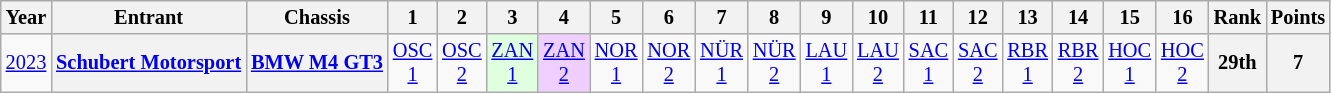<table class="wikitable" style="text-align:center; font-size:85%">
<tr>
<th>Year</th>
<th>Entrant</th>
<th>Chassis</th>
<th>1</th>
<th>2</th>
<th>3</th>
<th>4</th>
<th>5</th>
<th>6</th>
<th>7</th>
<th>8</th>
<th>9</th>
<th>10</th>
<th>11</th>
<th>12</th>
<th>13</th>
<th>14</th>
<th>15</th>
<th>16</th>
<th>Rank</th>
<th>Points</th>
</tr>
<tr>
<td><a href='#'>2023</a></td>
<th nowrap><a href='#'>Schubert Motorsport</a></th>
<th nowrap><a href='#'>BMW M4 GT3</a></th>
<td><a href='#'>OSC<br>1</a></td>
<td><a href='#'>OSC<br>2</a></td>
<td style="background:#DFFFDF;"><a href='#'>ZAN<br>1</a><br></td>
<td style="background:#EFCFFF;"><a href='#'>ZAN<br>2</a><br></td>
<td><a href='#'>NOR<br>1</a></td>
<td><a href='#'>NOR<br>2</a></td>
<td><a href='#'>NÜR<br>1</a></td>
<td><a href='#'>NÜR<br>2</a></td>
<td><a href='#'>LAU<br>1</a></td>
<td><a href='#'>LAU<br>2</a></td>
<td><a href='#'>SAC<br>1</a></td>
<td><a href='#'>SAC<br>2</a></td>
<td><a href='#'>RBR<br>1</a></td>
<td><a href='#'>RBR<br>2</a></td>
<td><a href='#'>HOC<br>1</a></td>
<td><a href='#'>HOC<br>2</a></td>
<th>29th</th>
<th>7</th>
</tr>
</table>
